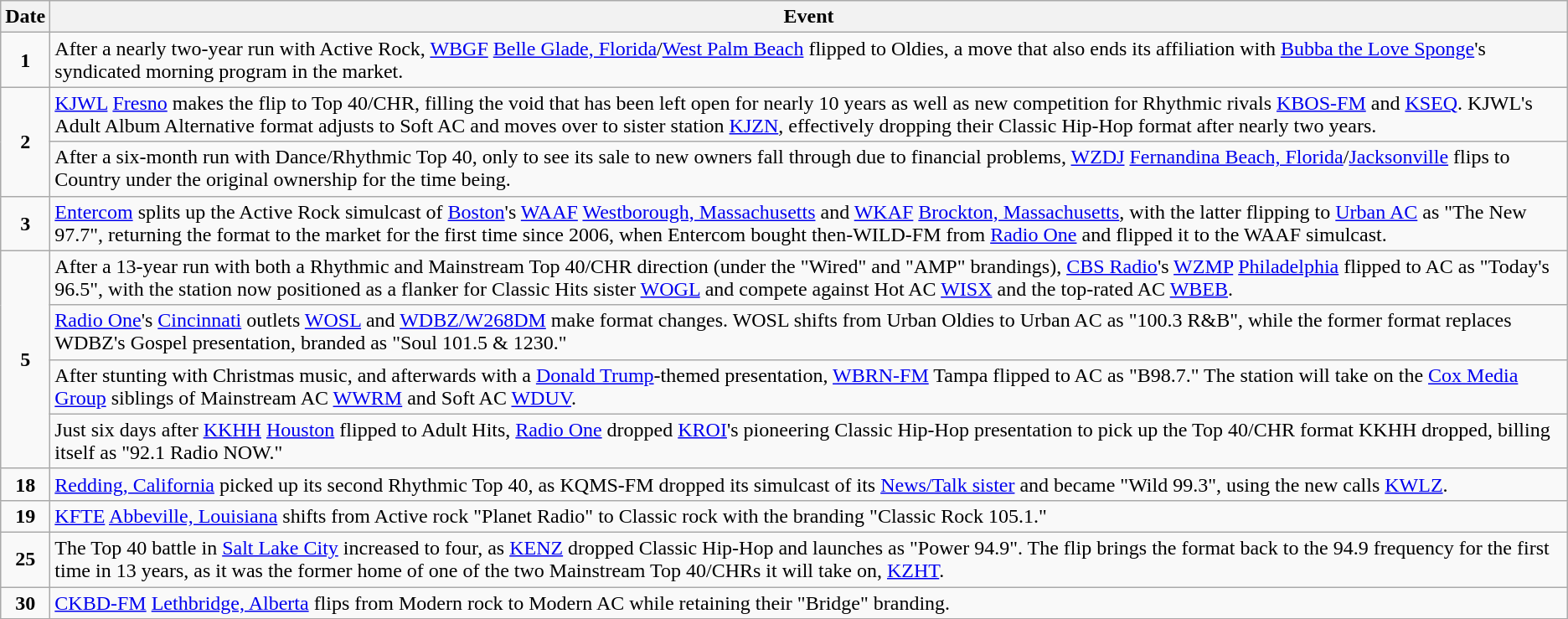<table class="wikitable">
<tr>
<th>Date</th>
<th>Event</th>
</tr>
<tr>
<td style="text-align:center;"><strong>1</strong></td>
<td>After a nearly two-year run with Active Rock, <a href='#'>WBGF</a> <a href='#'>Belle Glade, Florida</a>/<a href='#'>West Palm Beach</a> flipped to Oldies, a move that also ends its affiliation with <a href='#'>Bubba the Love Sponge</a>'s syndicated morning program in the market.</td>
</tr>
<tr>
<td style="text-align:center;" rowspan=2><strong>2</strong></td>
<td><a href='#'>KJWL</a> <a href='#'>Fresno</a> makes the flip to Top 40/CHR, filling the void that has been left open for nearly 10 years as well as new competition for Rhythmic rivals <a href='#'>KBOS-FM</a> and <a href='#'>KSEQ</a>. KJWL's Adult Album Alternative format adjusts to Soft AC and moves over to sister station <a href='#'>KJZN</a>, effectively dropping their Classic Hip-Hop format after nearly two years.</td>
</tr>
<tr>
<td>After a six-month run with Dance/Rhythmic Top 40, only to see its sale to new owners fall through due to financial problems, <a href='#'>WZDJ</a> <a href='#'>Fernandina Beach, Florida</a>/<a href='#'>Jacksonville</a> flips to Country under the original ownership for the time being.</td>
</tr>
<tr>
<td style="text-align:center;"><strong>3</strong></td>
<td><a href='#'>Entercom</a> splits up the Active Rock simulcast of <a href='#'>Boston</a>'s <a href='#'>WAAF</a> <a href='#'>Westborough, Massachusetts</a> and <a href='#'>WKAF</a> <a href='#'>Brockton, Massachusetts</a>, with the latter flipping to <a href='#'>Urban AC</a> as "The New 97.7", returning the format to the market for the first time since 2006, when Entercom bought then-WILD-FM from <a href='#'>Radio One</a> and flipped it to the WAAF simulcast.</td>
</tr>
<tr>
<td style="text-align:center;" rowspan=4><strong>5</strong></td>
<td>After a 13-year run with both a Rhythmic and Mainstream Top 40/CHR direction (under the "Wired" and "AMP" brandings), <a href='#'>CBS Radio</a>'s <a href='#'>WZMP</a> <a href='#'>Philadelphia</a> flipped to AC as "Today's 96.5", with the station now positioned as a flanker for Classic Hits sister <a href='#'>WOGL</a> and compete against Hot AC <a href='#'>WISX</a> and the top-rated AC <a href='#'>WBEB</a>.</td>
</tr>
<tr>
<td><a href='#'>Radio One</a>'s <a href='#'>Cincinnati</a> outlets <a href='#'>WOSL</a> and <a href='#'>WDBZ/W268DM</a> make format changes. WOSL shifts from Urban Oldies to Urban AC as "100.3 R&B", while the former format replaces WDBZ's Gospel presentation, branded as "Soul 101.5 & 1230."</td>
</tr>
<tr>
<td>After stunting with Christmas music, and afterwards with a <a href='#'>Donald Trump</a>-themed presentation, <a href='#'>WBRN-FM</a> Tampa flipped to AC as "B98.7." The station will take on the <a href='#'>Cox Media Group</a> siblings of Mainstream AC <a href='#'>WWRM</a> and Soft AC <a href='#'>WDUV</a>.</td>
</tr>
<tr>
<td>Just six days after <a href='#'>KKHH</a> <a href='#'>Houston</a> flipped to Adult Hits, <a href='#'>Radio One</a> dropped <a href='#'>KROI</a>'s pioneering Classic Hip-Hop presentation to pick up the Top 40/CHR format KKHH dropped, billing itself as "92.1 Radio NOW."</td>
</tr>
<tr>
<td style="text-align:center;"><strong>18</strong></td>
<td><a href='#'>Redding, California</a> picked up its second Rhythmic Top 40, as KQMS-FM dropped its simulcast of its <a href='#'>News/Talk sister</a> and became "Wild 99.3", using the new calls <a href='#'>KWLZ</a>.</td>
</tr>
<tr>
<td style="text-align:center;"><strong>19</strong></td>
<td><a href='#'>KFTE</a> <a href='#'>Abbeville, Louisiana</a> shifts from Active rock "Planet Radio" to Classic rock with the branding "Classic Rock 105.1."</td>
</tr>
<tr>
<td style="text-align:center;"><strong>25</strong></td>
<td>The Top 40 battle in <a href='#'>Salt Lake City</a> increased to four, as <a href='#'>KENZ</a> dropped Classic Hip-Hop and launches as "Power 94.9". The flip brings the format back to the 94.9 frequency for the first time in 13 years, as it was the former home of one of the two Mainstream Top 40/CHRs it will take on, <a href='#'>KZHT</a>.</td>
</tr>
<tr>
<td style="text-align:center;"><strong>30</strong></td>
<td><a href='#'>CKBD-FM</a> <a href='#'>Lethbridge, Alberta</a> flips from Modern rock to Modern AC while retaining their "Bridge" branding.</td>
</tr>
</table>
